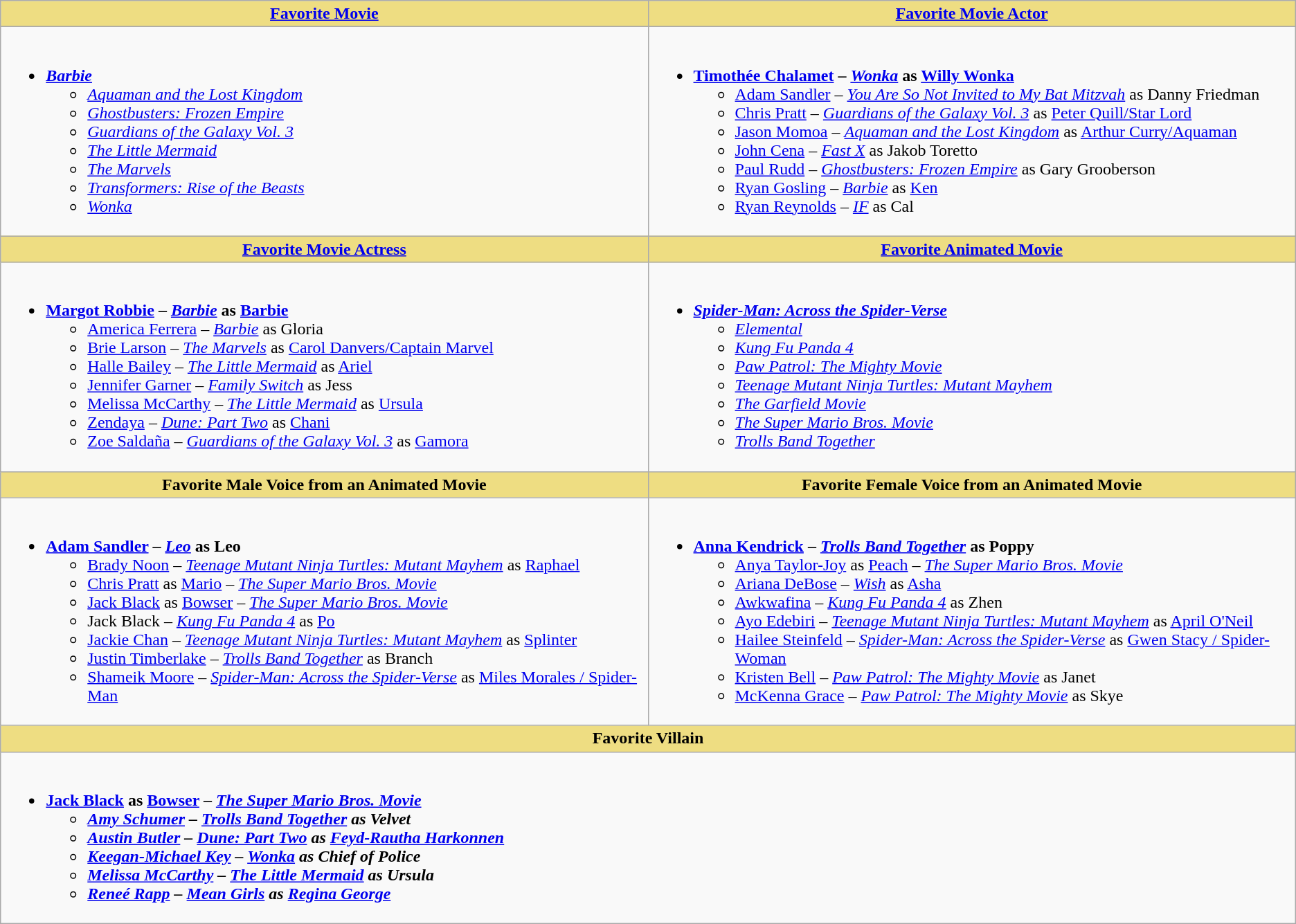<table class="wikitable">
<tr>
<th style="background:#EEDD82; width:50%"><a href='#'>Favorite Movie</a></th>
<th style="background:#EEDD82; width:50%"><a href='#'>Favorite Movie Actor</a></th>
</tr>
<tr>
<td valign="top"><br><ul><li><em><a href='#'><strong>Barbie</strong></a></em><ul><li><em><a href='#'>Aquaman and the Lost Kingdom</a></em></li><li><em><a href='#'>Ghostbusters: Frozen Empire</a></em></li><li><em><a href='#'>Guardians of the Galaxy Vol. 3</a></em></li><li><em><a href='#'>The Little Mermaid</a></em></li><li><em><a href='#'>The Marvels</a></em></li><li><em><a href='#'>Transformers: Rise of the Beasts</a></em></li><li><em><a href='#'>Wonka</a></em></li></ul></li></ul></td>
<td><br><ul><li><strong><a href='#'>Timothée Chalamet</a> – <em><a href='#'>Wonka</a></em> as <a href='#'>Willy Wonka</a></strong><ul><li><a href='#'>Adam Sandler</a> – <em><a href='#'>You Are So Not Invited to My Bat Mitzvah</a></em> as Danny Friedman</li><li><a href='#'>Chris Pratt</a> – <em><a href='#'>Guardians of the Galaxy Vol. 3</a></em> as <a href='#'>Peter Quill/Star Lord</a></li><li><a href='#'>Jason Momoa</a> – <em><a href='#'>Aquaman and the Lost Kingdom</a></em> as <a href='#'>Arthur Curry/Aquaman</a></li><li><a href='#'>John Cena</a> – <em><a href='#'>Fast X</a></em> as Jakob Toretto</li><li><a href='#'>Paul Rudd</a> – <em><a href='#'>Ghostbusters: Frozen Empire</a></em> as Gary Grooberson</li><li><a href='#'>Ryan Gosling</a> – <em><a href='#'>Barbie</a></em> as <a href='#'>Ken</a></li><li><a href='#'>Ryan Reynolds</a> – <em><a href='#'>IF</a></em> as Cal</li></ul></li></ul></td>
</tr>
<tr>
<th style="background:#EEDD82; width:50%"><a href='#'>Favorite Movie Actress</a></th>
<th style="background:#EEDD82; width:50%"><a href='#'>Favorite Animated Movie</a></th>
</tr>
<tr>
<td><br><ul><li><strong><a href='#'>Margot Robbie</a> – <em><a href='#'>Barbie</a></em> as <a href='#'>Barbie</a></strong><ul><li><a href='#'>America Ferrera</a> – <em><a href='#'>Barbie</a></em> as Gloria</li><li><a href='#'>Brie Larson</a> – <em><a href='#'>The Marvels</a></em> as <a href='#'>Carol Danvers/Captain Marvel</a></li><li><a href='#'>Halle Bailey</a> – <em><a href='#'>The Little Mermaid</a></em> as <a href='#'>Ariel</a></li><li><a href='#'>Jennifer Garner</a> – <em><a href='#'>Family Switch</a></em> as Jess</li><li><a href='#'>Melissa McCarthy</a> – <em><a href='#'>The Little Mermaid</a></em> as <a href='#'>Ursula</a></li><li><a href='#'>Zendaya</a> – <em><a href='#'>Dune: Part Two</a></em> as <a href='#'>Chani</a></li><li><a href='#'>Zoe Saldaña</a> – <em><a href='#'>Guardians of the Galaxy Vol. 3</a></em> as <a href='#'>Gamora</a></li></ul></li></ul></td>
<td valign="top"><br><ul><li><strong><em><a href='#'>Spider-Man: Across the Spider-Verse</a></em></strong><ul><li><em><a href='#'>Elemental</a></em></li><li><em><a href='#'>Kung Fu Panda 4</a></em></li><li><em><a href='#'>Paw Patrol: The Mighty Movie</a></em></li><li><em><a href='#'>Teenage Mutant Ninja Turtles: Mutant Mayhem</a></em></li><li><em><a href='#'>The Garfield Movie</a></em></li><li><em><a href='#'>The Super Mario Bros. Movie</a></em></li><li><em><a href='#'>Trolls Band Together</a></em></li></ul></li></ul></td>
</tr>
<tr>
<th style="background:#EEDD82; width:50%">Favorite Male Voice from an Animated Movie</th>
<th style="background:#EEDD82; width:50%">Favorite Female Voice from an Animated Movie</th>
</tr>
<tr>
<td valign="top"><br><ul><li><strong><a href='#'>Adam Sandler</a> – <em><a href='#'>Leo</a></em> as Leo</strong><ul><li><a href='#'>Brady Noon</a> – <em><a href='#'>Teenage Mutant Ninja Turtles: Mutant Mayhem</a></em> as <a href='#'>Raphael</a></li><li><a href='#'>Chris Pratt</a> as <a href='#'>Mario</a> – <em><a href='#'>The Super Mario Bros. Movie</a></em></li><li><a href='#'>Jack Black</a> as <a href='#'>Bowser</a> – <em><a href='#'>The Super Mario Bros. Movie</a></em></li><li>Jack Black – <em><a href='#'>Kung Fu Panda 4</a></em> as <a href='#'>Po</a></li><li><a href='#'>Jackie Chan</a> – <em><a href='#'>Teenage Mutant Ninja Turtles: Mutant Mayhem</a></em> as <a href='#'>Splinter</a></li><li><a href='#'>Justin Timberlake</a> – <em><a href='#'>Trolls Band Together</a></em> as Branch</li><li><a href='#'>Shameik Moore</a> – <em><a href='#'>Spider-Man: Across the Spider-Verse</a></em> as <a href='#'>Miles Morales / Spider-Man</a></li></ul></li></ul></td>
<td valign="top"><br><ul><li><strong><a href='#'>Anna Kendrick</a> – <em><a href='#'>Trolls Band Together</a></em> as Poppy</strong><ul><li><a href='#'>Anya Taylor-Joy</a> as <a href='#'>Peach</a> – <em><a href='#'>The Super Mario Bros. Movie</a></em></li><li><a href='#'>Ariana DeBose</a> – <em><a href='#'>Wish</a></em> as <a href='#'>Asha</a></li><li><a href='#'>Awkwafina</a> – <em><a href='#'>Kung Fu Panda 4</a></em> as Zhen</li><li><a href='#'>Ayo Edebiri</a> – <em><a href='#'>Teenage Mutant Ninja Turtles: Mutant Mayhem</a></em> as <a href='#'>April O'Neil</a></li><li><a href='#'>Hailee Steinfeld</a> – <em><a href='#'>Spider-Man: Across the Spider-Verse</a></em> as <a href='#'>Gwen Stacy / Spider-Woman</a></li><li><a href='#'>Kristen Bell</a> – <em><a href='#'>Paw Patrol: The Mighty Movie</a></em> as Janet</li><li><a href='#'>McKenna Grace</a> – <em><a href='#'>Paw Patrol: The Mighty Movie</a></em> as Skye</li></ul></li></ul></td>
</tr>
<tr>
<th colspan="2" style="background:#EEDD82; width:50%">Favorite Villain</th>
</tr>
<tr>
<td colspan="2" valign="top"><br><ul><li><strong><a href='#'>Jack Black</a> as <a href='#'>Bowser</a>  – <em><a href='#'>The Super Mario Bros. Movie</a><strong><em><ul><li><a href='#'>Amy Schumer</a> – </em><a href='#'>Trolls Band Together</a><em> as Velvet</li><li><a href='#'>Austin Butler</a> – </em><a href='#'>Dune: Part Two</a><em> as <a href='#'>Feyd-Rautha Harkonnen</a></li><li><a href='#'>Keegan-Michael Key</a> – </em><a href='#'>Wonka</a><em> as Chief of Police</li><li><a href='#'>Melissa McCarthy</a> – </em><a href='#'>The Little Mermaid</a><em> as Ursula</li><li><a href='#'>Reneé Rapp</a> – </em><a href='#'>Mean Girls</a><em> as <a href='#'>Regina George</a></li></ul></li></ul></td>
</tr>
</table>
